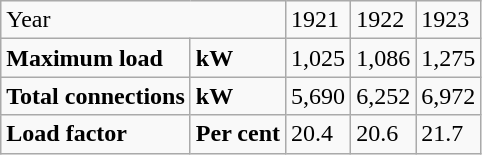<table class="wikitable">
<tr>
<td colspan="2">Year</td>
<td>1921</td>
<td>1922</td>
<td>1923</td>
</tr>
<tr>
<td><strong>Maximum  load</strong></td>
<td><strong>kW</strong></td>
<td>1,025</td>
<td>1,086</td>
<td>1,275</td>
</tr>
<tr>
<td><strong>Total  connections</strong></td>
<td><strong>kW</strong></td>
<td>5,690</td>
<td>6,252</td>
<td>6,972</td>
</tr>
<tr>
<td><strong>Load  factor</strong></td>
<td><strong>Per cent</strong></td>
<td>20.4</td>
<td>20.6</td>
<td>21.7</td>
</tr>
</table>
